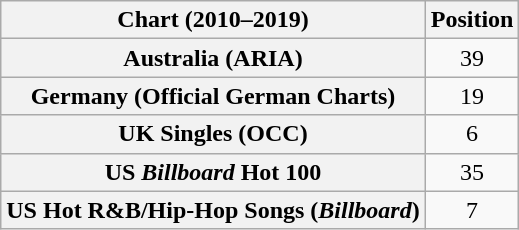<table class="wikitable sortable plainrowheaders" style="text-align:center">
<tr>
<th scope="col">Chart (2010–2019)</th>
<th scope="col">Position</th>
</tr>
<tr>
<th scope="row">Australia (ARIA)</th>
<td>39</td>
</tr>
<tr>
<th scope="row">Germany (Official German Charts)</th>
<td>19</td>
</tr>
<tr>
<th scope="row">UK Singles (OCC)</th>
<td>6</td>
</tr>
<tr>
<th scope="row">US <em>Billboard</em> Hot 100</th>
<td>35</td>
</tr>
<tr>
<th scope="row">US Hot R&B/Hip-Hop Songs (<em>Billboard</em>)</th>
<td>7</td>
</tr>
</table>
